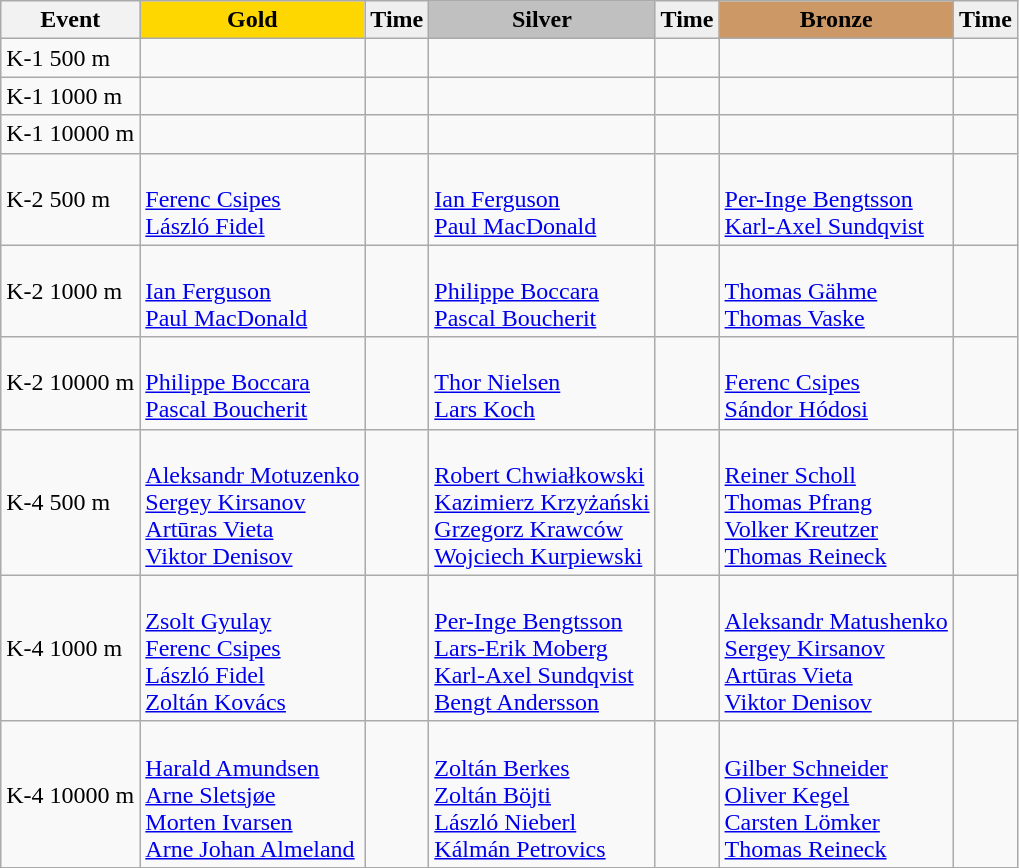<table class="wikitable">
<tr>
<th>Event</th>
<td align=center bgcolor="gold"><strong>Gold</strong></td>
<td align=center bgcolor="EFEFEF"><strong>Time</strong></td>
<td align=center bgcolor="silver"><strong>Silver</strong></td>
<td align=center bgcolor="EFEFEF"><strong>Time</strong></td>
<td align=center bgcolor="CC9966"><strong>Bronze</strong></td>
<td align=center bgcolor="EFEFEF"><strong>Time</strong></td>
</tr>
<tr>
<td>K-1 500 m</td>
<td></td>
<td></td>
<td></td>
<td></td>
<td></td>
<td></td>
</tr>
<tr>
<td>K-1 1000 m</td>
<td></td>
<td></td>
<td></td>
<td></td>
<td></td>
<td></td>
</tr>
<tr>
<td>K-1 10000 m</td>
<td></td>
<td></td>
<td></td>
<td></td>
<td></td>
<td></td>
</tr>
<tr>
<td>K-2 500 m</td>
<td><br><a href='#'>Ferenc Csipes</a><br><a href='#'>László Fidel</a></td>
<td></td>
<td><br><a href='#'>Ian Ferguson</a><br><a href='#'>Paul MacDonald</a></td>
<td></td>
<td><br><a href='#'>Per-Inge Bengtsson</a><br><a href='#'>Karl-Axel Sundqvist</a></td>
<td></td>
</tr>
<tr>
<td>K-2 1000 m</td>
<td><br><a href='#'>Ian Ferguson</a><br><a href='#'>Paul MacDonald</a></td>
<td></td>
<td><br><a href='#'>Philippe Boccara</a><br><a href='#'>Pascal Boucherit</a></td>
<td></td>
<td><br><a href='#'>Thomas Gähme</a><br><a href='#'>Thomas Vaske</a></td>
<td></td>
</tr>
<tr>
<td>K-2 10000 m</td>
<td><br><a href='#'>Philippe Boccara</a><br><a href='#'>Pascal Boucherit</a></td>
<td></td>
<td><br><a href='#'>Thor Nielsen</a><br><a href='#'>Lars Koch</a></td>
<td></td>
<td><br><a href='#'>Ferenc Csipes</a><br><a href='#'>Sándor Hódosi</a></td>
<td></td>
</tr>
<tr>
<td>K-4 500 m</td>
<td><br><a href='#'>Aleksandr Motuzenko</a><br><a href='#'>Sergey Kirsanov</a><br><a href='#'>Artūras Vieta</a><br><a href='#'>Viktor Denisov</a></td>
<td></td>
<td><br><a href='#'>Robert Chwiałkowski</a><br><a href='#'>Kazimierz Krzyżański</a><br><a href='#'>Grzegorz Krawców</a><br><a href='#'>Wojciech Kurpiewski</a></td>
<td></td>
<td><br><a href='#'>Reiner Scholl</a><br><a href='#'>Thomas Pfrang</a><br><a href='#'>Volker Kreutzer</a><br><a href='#'>Thomas Reineck</a></td>
<td></td>
</tr>
<tr>
<td>K-4 1000 m</td>
<td><br><a href='#'>Zsolt Gyulay</a><br><a href='#'>Ferenc Csipes</a><br><a href='#'>László Fidel</a><br><a href='#'>Zoltán Kovács</a></td>
<td></td>
<td><br><a href='#'>Per-Inge Bengtsson</a><br><a href='#'>Lars-Erik Moberg</a><br><a href='#'>Karl-Axel Sundqvist</a><br><a href='#'>Bengt Andersson</a></td>
<td></td>
<td><br><a href='#'>Aleksandr Matushenko</a><br><a href='#'>Sergey Kirsanov</a><br><a href='#'>Artūras Vieta</a><br><a href='#'>Viktor Denisov</a></td>
<td></td>
</tr>
<tr>
<td>K-4 10000 m</td>
<td><br><a href='#'>Harald Amundsen</a><br><a href='#'>Arne Sletsjøe</a><br><a href='#'>Morten Ivarsen</a><br><a href='#'>Arne Johan Almeland</a></td>
<td></td>
<td><br><a href='#'>Zoltán Berkes</a><br><a href='#'>Zoltán Böjti</a><br><a href='#'>László Nieberl</a><br><a href='#'>Kálmán Petrovics</a></td>
<td></td>
<td><br><a href='#'>Gilber Schneider</a><br><a href='#'>Oliver Kegel</a><br><a href='#'>Carsten Lömker</a><br><a href='#'>Thomas Reineck</a></td>
<td></td>
</tr>
</table>
